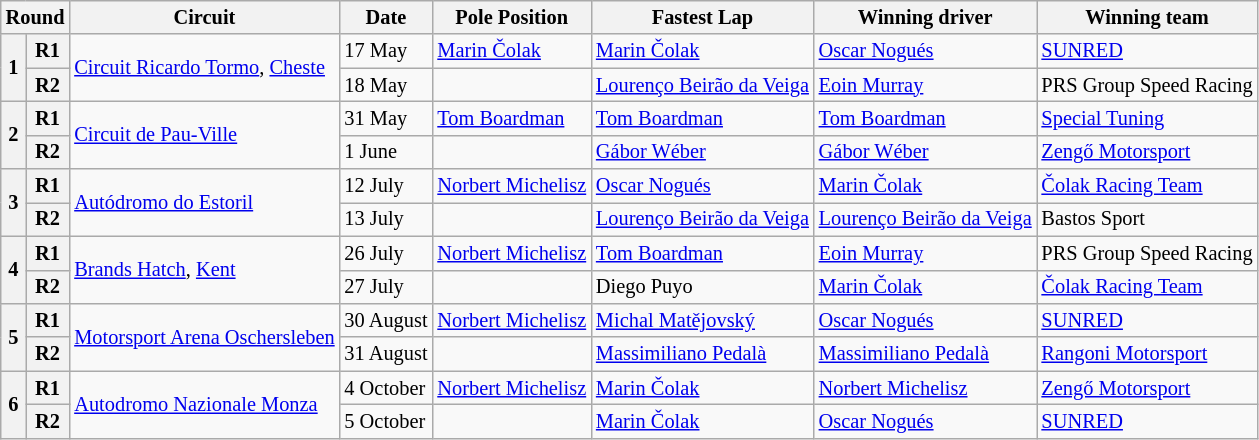<table class="wikitable" style="font-size: 85%;">
<tr>
<th colspan=2>Round</th>
<th>Circuit</th>
<th>Date</th>
<th>Pole Position</th>
<th>Fastest Lap</th>
<th>Winning driver</th>
<th>Winning team</th>
</tr>
<tr>
<th rowspan=2>1</th>
<th>R1</th>
<td rowspan=2> <a href='#'>Circuit Ricardo Tormo</a>, <a href='#'>Cheste</a></td>
<td>17 May</td>
<td> <a href='#'>Marin Čolak</a></td>
<td> <a href='#'>Marin Čolak</a></td>
<td> <a href='#'>Oscar Nogués</a></td>
<td> <a href='#'>SUNRED</a></td>
</tr>
<tr>
<th>R2</th>
<td>18 May</td>
<td></td>
<td> <a href='#'>Lourenço Beirão da Veiga</a></td>
<td> <a href='#'>Eoin Murray</a></td>
<td> PRS Group Speed Racing</td>
</tr>
<tr>
<th rowspan=2>2</th>
<th>R1</th>
<td rowspan=2> <a href='#'>Circuit de Pau-Ville</a></td>
<td>31 May</td>
<td> <a href='#'>Tom Boardman</a></td>
<td> <a href='#'>Tom Boardman</a></td>
<td> <a href='#'>Tom Boardman</a></td>
<td> <a href='#'>Special Tuning</a></td>
</tr>
<tr>
<th>R2</th>
<td>1 June</td>
<td></td>
<td> <a href='#'>Gábor Wéber</a></td>
<td> <a href='#'>Gábor Wéber</a></td>
<td> <a href='#'>Zengő Motorsport</a></td>
</tr>
<tr>
<th rowspan=2>3</th>
<th>R1</th>
<td rowspan=2> <a href='#'>Autódromo do Estoril</a></td>
<td>12 July</td>
<td> <a href='#'>Norbert Michelisz</a></td>
<td> <a href='#'>Oscar Nogués</a></td>
<td> <a href='#'>Marin Čolak</a></td>
<td> <a href='#'>Čolak Racing Team</a></td>
</tr>
<tr>
<th>R2</th>
<td>13 July</td>
<td></td>
<td> <a href='#'>Lourenço Beirão da Veiga</a></td>
<td> <a href='#'>Lourenço Beirão da Veiga</a></td>
<td> Bastos Sport</td>
</tr>
<tr>
<th rowspan=2>4</th>
<th>R1</th>
<td rowspan=2> <a href='#'>Brands Hatch</a>, <a href='#'>Kent</a></td>
<td>26 July</td>
<td> <a href='#'>Norbert Michelisz</a></td>
<td> <a href='#'>Tom Boardman</a></td>
<td> <a href='#'>Eoin Murray</a></td>
<td> PRS Group Speed Racing</td>
</tr>
<tr>
<th>R2</th>
<td>27 July</td>
<td></td>
<td> Diego Puyo</td>
<td> <a href='#'>Marin Čolak</a></td>
<td> <a href='#'>Čolak Racing Team</a></td>
</tr>
<tr>
<th rowspan=2>5</th>
<th>R1</th>
<td rowspan=2> <a href='#'>Motorsport Arena Oschersleben</a></td>
<td>30 August</td>
<td> <a href='#'>Norbert Michelisz</a></td>
<td> <a href='#'>Michal Matějovský</a></td>
<td> <a href='#'>Oscar Nogués</a></td>
<td> <a href='#'>SUNRED</a></td>
</tr>
<tr>
<th>R2</th>
<td>31 August</td>
<td></td>
<td> <a href='#'>Massimiliano Pedalà</a></td>
<td> <a href='#'>Massimiliano Pedalà</a></td>
<td> <a href='#'>Rangoni Motorsport</a></td>
</tr>
<tr>
<th rowspan=2>6</th>
<th>R1</th>
<td rowspan=2> <a href='#'>Autodromo Nazionale Monza</a></td>
<td>4 October</td>
<td> <a href='#'>Norbert Michelisz</a></td>
<td> <a href='#'>Marin Čolak</a></td>
<td> <a href='#'>Norbert Michelisz</a></td>
<td> <a href='#'>Zengő Motorsport</a></td>
</tr>
<tr>
<th>R2</th>
<td>5 October</td>
<td></td>
<td> <a href='#'>Marin Čolak</a></td>
<td> <a href='#'>Oscar Nogués</a></td>
<td> <a href='#'>SUNRED</a></td>
</tr>
</table>
